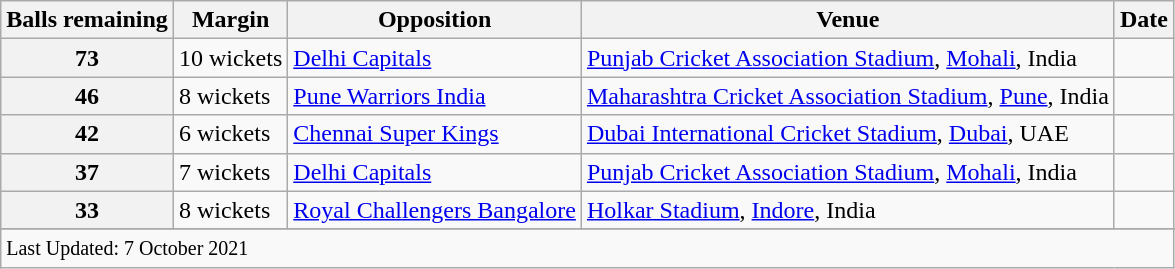<table class="wikitable">
<tr>
<th>Balls remaining</th>
<th>Margin</th>
<th>Opposition</th>
<th>Venue</th>
<th>Date</th>
</tr>
<tr>
<th>73</th>
<td>10 wickets</td>
<td><a href='#'>Delhi Capitals</a></td>
<td><a href='#'>Punjab Cricket Association Stadium</a>, <a href='#'>Mohali</a>, India</td>
<td></td>
</tr>
<tr>
<th>46</th>
<td>8 wickets</td>
<td><a href='#'>Pune Warriors India</a></td>
<td><a href='#'>Maharashtra Cricket Association Stadium</a>, <a href='#'>Pune</a>, India</td>
<td></td>
</tr>
<tr>
<th>42</th>
<td>6 wickets</td>
<td><a href='#'>Chennai Super Kings</a></td>
<td><a href='#'>Dubai International Cricket Stadium</a>, <a href='#'>Dubai</a>, UAE</td>
<td></td>
</tr>
<tr>
<th>37</th>
<td>7 wickets</td>
<td><a href='#'>Delhi Capitals</a></td>
<td><a href='#'>Punjab Cricket Association Stadium</a>, <a href='#'>Mohali</a>, India</td>
<td></td>
</tr>
<tr>
<th>33</th>
<td>8 wickets</td>
<td><a href='#'>Royal Challengers Bangalore</a></td>
<td><a href='#'>Holkar Stadium</a>, <a href='#'>Indore</a>, India</td>
<td></td>
</tr>
<tr>
</tr>
<tr class=sortbottom>
<td colspan=5><small>Last Updated: 7 October 2021</small></td>
</tr>
</table>
